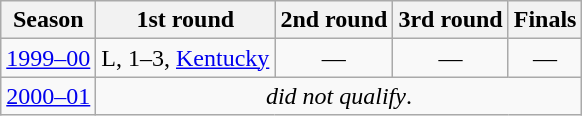<table class="wikitable" style="text-align:center">
<tr>
<th>Season</th>
<th>1st round</th>
<th>2nd round</th>
<th>3rd round</th>
<th>Finals</th>
</tr>
<tr>
<td><a href='#'>1999–00</a></td>
<td>L, 1–3, <a href='#'>Kentucky</a></td>
<td>—</td>
<td>—</td>
<td>—</td>
</tr>
<tr>
<td><a href='#'>2000–01</a></td>
<td colspan="4"><em>did not qualify</em>.</td>
</tr>
</table>
